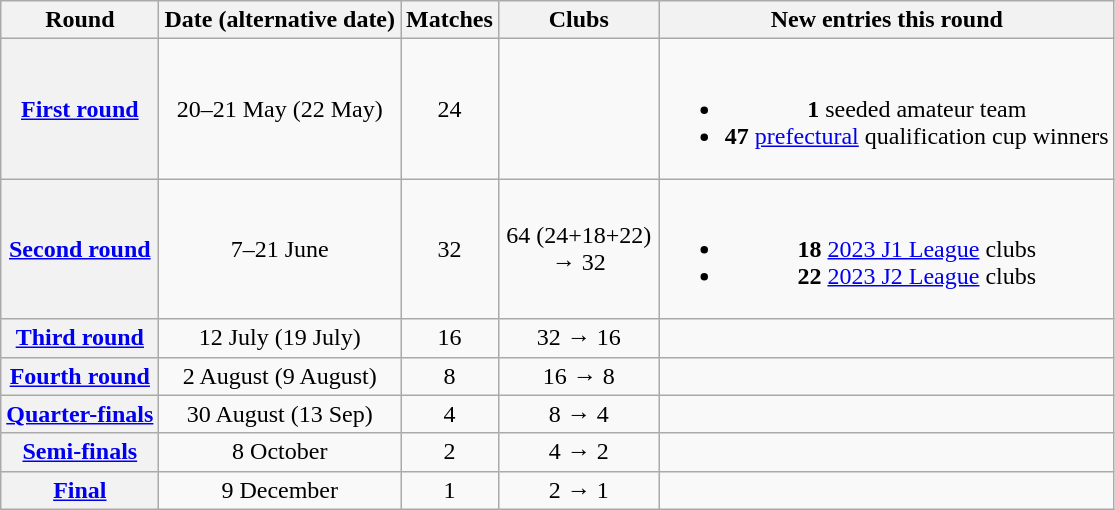<table class="wikitable" style="text-align: center">
<tr>
<th>Round</th>
<th>Date (alternative date)</th>
<th>Matches</th>
<th style="width:100px;">Clubs</th>
<th>New entries this round</th>
</tr>
<tr>
<th><a href='#'>First round</a></th>
<td>20–21 May (22 May)</td>
<td>24</td>
<td></td>
<td><br><ul><li><strong>1</strong> seeded amateur team</li><li><strong>47</strong> <a href='#'>prefectural</a> qualification cup winners</li></ul></td>
</tr>
<tr>
<th><a href='#'>Second round</a></th>
<td>7–21 June</td>
<td>32</td>
<td>64 (24+18+22) → 32</td>
<td><br><ul><li><strong>18</strong> <a href='#'>2023 J1 League</a> clubs</li><li><strong>22</strong> <a href='#'>2023 J2 League</a> clubs</li></ul></td>
</tr>
<tr>
<th><a href='#'>Third round</a></th>
<td>12 July (19 July)</td>
<td>16</td>
<td>32 → 16</td>
<td></td>
</tr>
<tr>
<th><a href='#'>Fourth round</a></th>
<td>2 August (9 August)</td>
<td>8</td>
<td>16 → 8</td>
<td></td>
</tr>
<tr>
<th><a href='#'>Quarter-finals</a></th>
<td>30 August (13 Sep)</td>
<td>4</td>
<td>8 → 4</td>
<td></td>
</tr>
<tr>
<th><a href='#'>Semi-finals</a></th>
<td>8 October</td>
<td>2</td>
<td>4 → 2</td>
<td></td>
</tr>
<tr>
<th><a href='#'>Final</a></th>
<td>9 December</td>
<td>1</td>
<td>2 → 1</td>
<td></td>
</tr>
</table>
